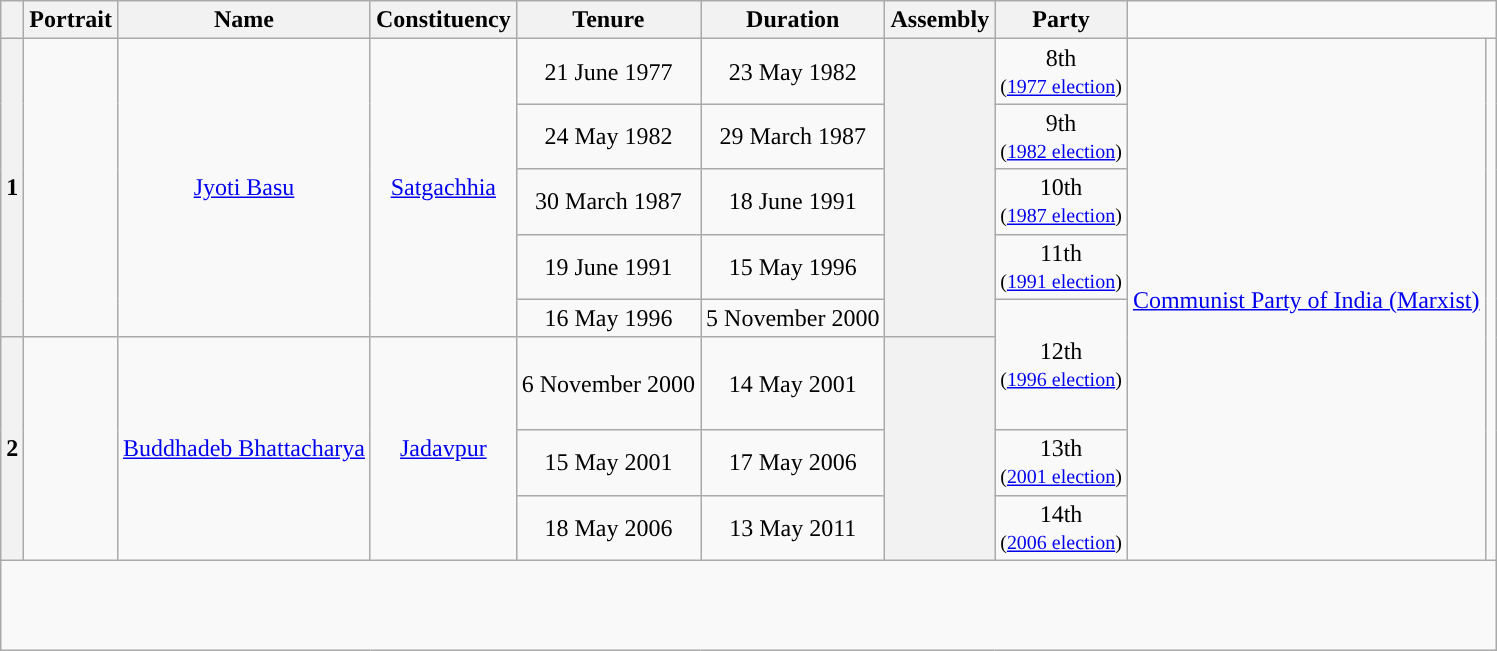<table class="wikitable" style="text-align:center">
<tr>
<th Style="background-color:"></th>
<th Style="background-color:">Portrait</th>
<th Style="background-color:">Name</th>
<th Style="background-color:">Constituency</th>
<th Style="background-color:">Tenure</th>
<th Style="background-color:">Duration</th>
<th Style="background-color:">Assembly<br></th>
<th Style="background-color:">Party</th>
</tr>
<tr>
<th rowspan="5">1</th>
<td rowspan="5" scope="row"></td>
<td rowspan="5" scope="row" style="height: 60px;"><a href='#'>Jyoti Basu</a></td>
<td rowspan="5"><a href='#'>Satgachhia</a></td>
<td>21 June 1977</td>
<td>23 May 1982</td>
<th rowspan="5"></th>
<td>8th<br><small>(<a href='#'>1977 election</a>)</small></td>
<td rowspan="8"><a href='#'>Communist Party of India (Marxist)</a></td>
<td rowspan="8" style="background-color: "></td>
</tr>
<tr>
<td>24 May 1982</td>
<td>29 March 1987</td>
<td>9th<br><small>(<a href='#'>1982 election</a>)</small></td>
</tr>
<tr>
<td>30 March 1987</td>
<td>18 June 1991</td>
<td>10th<br><small>(<a href='#'>1987 election</a>)</small></td>
</tr>
<tr>
<td>19 June 1991</td>
<td>15 May 1996</td>
<td>11th<br><small>(<a href='#'>1991 election</a>)</small></td>
</tr>
<tr>
<td>16 May 1996</td>
<td>5 November 2000</td>
<td rowspan="2" style="height: 80px;">12th<br><small>(<a href='#'>1996 election</a>)</small></td>
</tr>
<tr>
<th rowspan="3">2</th>
<td rowspan="3" scope="row"></td>
<td rowspan="3" scope="row" style="height: 60px;"><a href='#'>Buddhadeb Bhattacharya</a></td>
<td rowspan="3"><a href='#'>Jadavpur</a></td>
<td>6 November 2000</td>
<td>14 May 2001</td>
<th rowspan="3"></th>
</tr>
<tr>
<td>15 May 2001</td>
<td>17 May 2006</td>
<td>13th<br><small>(<a href='#'>2001 election</a>)</small></td>
</tr>
<tr>
<td>18 May 2006</td>
<td>13 May 2011</td>
<td>14th <br><small>(<a href='#'>2006 election</a>)</small></td>
</tr>
<tr style="height: 60px;">
</tr>
</table>
